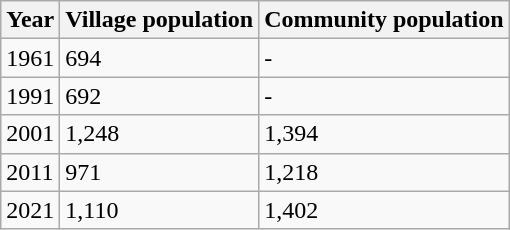<table class="wikitable">
<tr>
<th>Year</th>
<th>Village population</th>
<th>Community population</th>
</tr>
<tr>
<td>1961</td>
<td>694</td>
<td>-</td>
</tr>
<tr>
<td>1991</td>
<td>692</td>
<td>-</td>
</tr>
<tr>
<td>2001</td>
<td>1,248</td>
<td>1,394</td>
</tr>
<tr>
<td>2011</td>
<td>971</td>
<td>1,218</td>
</tr>
<tr>
<td>2021</td>
<td>1,110</td>
<td>1,402</td>
</tr>
</table>
